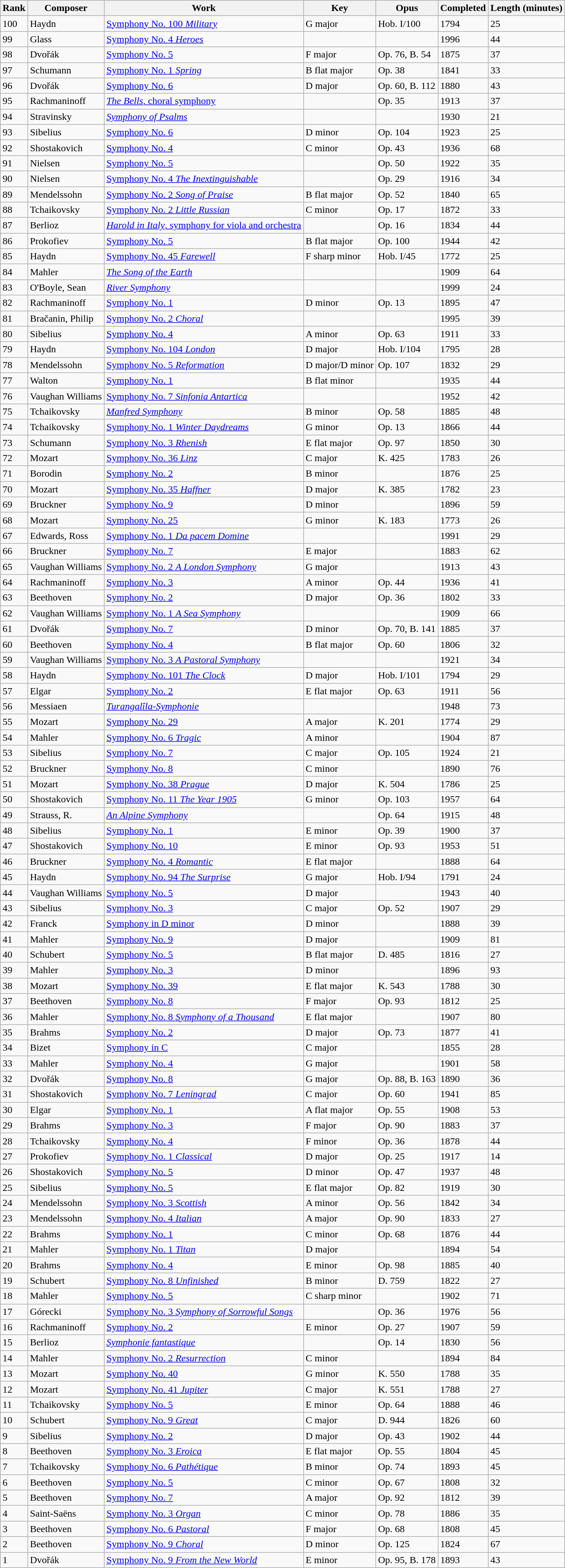<table class="wikitable sortable">
<tr>
<th>Rank</th>
<th>Composer</th>
<th>Work</th>
<th>Key</th>
<th>Opus</th>
<th>Completed</th>
<th>Length (minutes)</th>
</tr>
<tr>
<td>100</td>
<td>Haydn</td>
<td><a href='#'>Symphony No. 100 <em>Military</em></a></td>
<td>G major</td>
<td>Hob. I/100</td>
<td>1794</td>
<td>25</td>
</tr>
<tr>
<td>99</td>
<td>Glass</td>
<td><a href='#'>Symphony No. 4 <em>Heroes</em></a></td>
<td></td>
<td></td>
<td>1996</td>
<td>44</td>
</tr>
<tr>
<td>98</td>
<td>Dvořák</td>
<td><a href='#'>Symphony No. 5</a></td>
<td>F major</td>
<td>Op. 76, B. 54</td>
<td>1875</td>
<td>37</td>
</tr>
<tr>
<td>97</td>
<td>Schumann</td>
<td><a href='#'>Symphony No. 1 <em>Spring</em></a></td>
<td>B flat major</td>
<td>Op. 38</td>
<td>1841</td>
<td>33</td>
</tr>
<tr>
<td>96</td>
<td>Dvořák</td>
<td><a href='#'>Symphony No. 6</a></td>
<td>D major</td>
<td>Op. 60, B. 112</td>
<td>1880</td>
<td>43</td>
</tr>
<tr>
<td>95</td>
<td>Rachmaninoff</td>
<td><a href='#'><em>The Bells</em>, choral symphony</a></td>
<td></td>
<td>Op. 35</td>
<td>1913</td>
<td>37</td>
</tr>
<tr>
<td>94</td>
<td>Stravinsky</td>
<td><em><a href='#'>Symphony of Psalms</a></em></td>
<td></td>
<td></td>
<td>1930</td>
<td>21</td>
</tr>
<tr>
<td>93</td>
<td>Sibelius</td>
<td><a href='#'>Symphony No. 6</a></td>
<td>D minor</td>
<td>Op. 104</td>
<td>1923</td>
<td>25</td>
</tr>
<tr>
<td>92</td>
<td>Shostakovich</td>
<td><a href='#'>Symphony No. 4</a></td>
<td>C minor</td>
<td>Op. 43</td>
<td>1936</td>
<td>68</td>
</tr>
<tr>
<td>91</td>
<td>Nielsen</td>
<td><a href='#'>Symphony No. 5</a></td>
<td></td>
<td>Op. 50</td>
<td>1922</td>
<td>35</td>
</tr>
<tr>
<td>90</td>
<td>Nielsen</td>
<td><a href='#'>Symphony No. 4 <em>The Inextinguishable</em></a></td>
<td></td>
<td>Op. 29</td>
<td>1916</td>
<td>34</td>
</tr>
<tr>
<td>89</td>
<td>Mendelssohn</td>
<td><a href='#'>Symphony No. 2 <em>Song of Praise</em></a></td>
<td>B flat major</td>
<td>Op. 52</td>
<td>1840</td>
<td>65</td>
</tr>
<tr>
<td>88</td>
<td>Tchaikovsky</td>
<td><a href='#'>Symphony No. 2 <em>Little Russian</em></a></td>
<td>C minor</td>
<td>Op. 17</td>
<td>1872</td>
<td>33</td>
</tr>
<tr>
<td>87</td>
<td>Berlioz</td>
<td><a href='#'><em>Harold in Italy</em>, symphony for viola and orchestra</a></td>
<td></td>
<td>Op. 16</td>
<td>1834</td>
<td>44</td>
</tr>
<tr>
<td>86</td>
<td>Prokofiev</td>
<td><a href='#'>Symphony No. 5</a></td>
<td>B flat major</td>
<td>Op. 100</td>
<td>1944</td>
<td>42</td>
</tr>
<tr>
<td>85</td>
<td>Haydn</td>
<td><a href='#'>Symphony No. 45 <em>Farewell</em></a></td>
<td>F sharp minor</td>
<td>Hob. I/45</td>
<td>1772</td>
<td>25</td>
</tr>
<tr>
<td>84</td>
<td>Mahler</td>
<td><a href='#'><em>The Song of the Earth</em></a></td>
<td></td>
<td></td>
<td>1909</td>
<td>64</td>
</tr>
<tr>
<td>83</td>
<td>O'Boyle, Sean</td>
<td><a href='#'><em>River Symphony</em></a></td>
<td></td>
<td></td>
<td>1999</td>
<td>24</td>
</tr>
<tr>
<td>82</td>
<td>Rachmaninoff</td>
<td><a href='#'>Symphony No. 1</a></td>
<td>D minor</td>
<td>Op. 13</td>
<td>1895</td>
<td>47</td>
</tr>
<tr>
<td>81</td>
<td>Bračanin, Philip</td>
<td><a href='#'>Symphony No. 2 <em>Choral</em></a></td>
<td></td>
<td></td>
<td>1995</td>
<td>39</td>
</tr>
<tr>
<td>80</td>
<td>Sibelius</td>
<td><a href='#'>Symphony No. 4</a></td>
<td>A minor</td>
<td>Op. 63</td>
<td>1911</td>
<td>33</td>
</tr>
<tr>
<td>79</td>
<td>Haydn</td>
<td><a href='#'>Symphony No. 104 <em>London</em></a></td>
<td>D major</td>
<td>Hob. I/104</td>
<td>1795</td>
<td>28</td>
</tr>
<tr>
<td>78</td>
<td>Mendelssohn</td>
<td><a href='#'>Symphony No. 5 <em>Reformation</em></a></td>
<td>D major/D minor</td>
<td>Op. 107</td>
<td>1832</td>
<td>29</td>
</tr>
<tr>
<td>77</td>
<td>Walton</td>
<td><a href='#'>Symphony No. 1</a></td>
<td>B flat minor</td>
<td></td>
<td>1935</td>
<td>44</td>
</tr>
<tr>
<td>76</td>
<td>Vaughan Williams</td>
<td><a href='#'>Symphony No. 7 <em>Sinfonia Antartica</em></a></td>
<td></td>
<td></td>
<td>1952</td>
<td>42</td>
</tr>
<tr>
<td>75</td>
<td>Tchaikovsky</td>
<td><em><a href='#'>Manfred Symphony</a></em></td>
<td>B minor</td>
<td>Op. 58</td>
<td>1885</td>
<td>48</td>
</tr>
<tr>
<td>74</td>
<td>Tchaikovsky</td>
<td><a href='#'>Symphony No. 1 <em>Winter Daydreams</em></a></td>
<td>G minor</td>
<td>Op. 13</td>
<td>1866</td>
<td>44</td>
</tr>
<tr>
<td>73</td>
<td>Schumann</td>
<td><a href='#'>Symphony No. 3 <em>Rhenish</em></a></td>
<td>E flat major</td>
<td>Op. 97</td>
<td>1850</td>
<td>30</td>
</tr>
<tr>
<td>72</td>
<td>Mozart</td>
<td><a href='#'>Symphony No. 36 <em>Linz</em></a></td>
<td>C major</td>
<td>K. 425</td>
<td>1783</td>
<td>26</td>
</tr>
<tr>
<td>71</td>
<td>Borodin</td>
<td><a href='#'>Symphony No. 2</a></td>
<td>B minor</td>
<td></td>
<td>1876</td>
<td>25</td>
</tr>
<tr>
<td>70</td>
<td>Mozart</td>
<td><a href='#'>Symphony No. 35 <em>Haffner</em></a></td>
<td>D major</td>
<td>K. 385</td>
<td>1782</td>
<td>23</td>
</tr>
<tr>
<td>69</td>
<td>Bruckner</td>
<td><a href='#'>Symphony No. 9</a></td>
<td>D minor</td>
<td></td>
<td>1896</td>
<td>59</td>
</tr>
<tr>
<td>68</td>
<td>Mozart</td>
<td><a href='#'>Symphony No. 25</a></td>
<td>G minor</td>
<td>K. 183</td>
<td>1773</td>
<td>26</td>
</tr>
<tr>
<td>67</td>
<td>Edwards, Ross</td>
<td><a href='#'>Symphony No. 1 <em>Da pacem Domine</em></a></td>
<td></td>
<td></td>
<td>1991</td>
<td>29</td>
</tr>
<tr>
<td>66</td>
<td>Bruckner</td>
<td><a href='#'>Symphony No. 7</a></td>
<td>E major</td>
<td></td>
<td>1883</td>
<td>62</td>
</tr>
<tr>
<td>65</td>
<td>Vaughan Williams</td>
<td><a href='#'>Symphony No. 2 <em>A London Symphony</em></a></td>
<td>G major</td>
<td></td>
<td>1913</td>
<td>43</td>
</tr>
<tr>
<td>64</td>
<td>Rachmaninoff</td>
<td><a href='#'>Symphony No. 3</a></td>
<td>A minor</td>
<td>Op. 44</td>
<td>1936</td>
<td>41</td>
</tr>
<tr>
<td>63</td>
<td>Beethoven</td>
<td><a href='#'>Symphony No. 2</a></td>
<td>D major</td>
<td>Op. 36</td>
<td>1802</td>
<td>33</td>
</tr>
<tr>
<td>62</td>
<td>Vaughan Williams</td>
<td><a href='#'>Symphony No. 1 <em>A Sea Symphony</em></a></td>
<td></td>
<td></td>
<td>1909</td>
<td>66</td>
</tr>
<tr>
<td>61</td>
<td>Dvořák</td>
<td><a href='#'>Symphony No. 7</a></td>
<td>D minor</td>
<td>Op. 70, B. 141</td>
<td>1885</td>
<td>37</td>
</tr>
<tr>
<td>60</td>
<td>Beethoven</td>
<td><a href='#'>Symphony No. 4</a></td>
<td>B flat major</td>
<td>Op. 60</td>
<td>1806</td>
<td>32</td>
</tr>
<tr>
<td>59</td>
<td>Vaughan Williams</td>
<td><a href='#'>Symphony No. 3 <em>A Pastoral Symphony</em></a></td>
<td></td>
<td></td>
<td>1921</td>
<td>34</td>
</tr>
<tr>
<td>58</td>
<td>Haydn</td>
<td><a href='#'>Symphony No. 101 <em>The Clock</em></a></td>
<td>D major</td>
<td>Hob. I/101</td>
<td>1794</td>
<td>29</td>
</tr>
<tr>
<td>57</td>
<td>Elgar</td>
<td><a href='#'>Symphony No. 2</a></td>
<td>E flat major</td>
<td>Op. 63</td>
<td>1911</td>
<td>56</td>
</tr>
<tr>
<td>56</td>
<td>Messiaen</td>
<td><em><a href='#'>Turangalîla-Symphonie</a></em></td>
<td></td>
<td></td>
<td>1948</td>
<td>73</td>
</tr>
<tr>
<td>55</td>
<td>Mozart</td>
<td><a href='#'>Symphony No. 29</a></td>
<td>A major</td>
<td>K. 201</td>
<td>1774</td>
<td>29</td>
</tr>
<tr>
<td>54</td>
<td>Mahler</td>
<td><a href='#'>Symphony No. 6 <em>Tragic</em></a></td>
<td>A minor</td>
<td></td>
<td>1904</td>
<td>87</td>
</tr>
<tr>
<td>53</td>
<td>Sibelius</td>
<td><a href='#'>Symphony No. 7</a></td>
<td>C major</td>
<td>Op. 105</td>
<td>1924</td>
<td>21</td>
</tr>
<tr>
<td>52</td>
<td>Bruckner</td>
<td><a href='#'>Symphony No. 8</a></td>
<td>C minor</td>
<td></td>
<td>1890</td>
<td>76</td>
</tr>
<tr>
<td>51</td>
<td>Mozart</td>
<td><a href='#'>Symphony No. 38 <em>Prague</em></a></td>
<td>D major</td>
<td>K. 504</td>
<td>1786</td>
<td>25</td>
</tr>
<tr>
<td>50</td>
<td>Shostakovich</td>
<td><a href='#'>Symphony No. 11 <em>The Year 1905</em></a></td>
<td>G minor</td>
<td>Op. 103</td>
<td>1957</td>
<td>64</td>
</tr>
<tr>
<td>49</td>
<td>Strauss, R.</td>
<td><em><a href='#'>An Alpine Symphony</a></em></td>
<td></td>
<td>Op. 64</td>
<td>1915</td>
<td>48</td>
</tr>
<tr>
<td>48</td>
<td>Sibelius</td>
<td><a href='#'>Symphony No. 1</a></td>
<td>E minor</td>
<td>Op. 39</td>
<td>1900</td>
<td>37</td>
</tr>
<tr>
<td>47</td>
<td>Shostakovich</td>
<td><a href='#'>Symphony No. 10</a></td>
<td>E minor</td>
<td>Op. 93</td>
<td>1953</td>
<td>51</td>
</tr>
<tr>
<td>46</td>
<td>Bruckner</td>
<td><a href='#'>Symphony No. 4 <em>Romantic</em></a></td>
<td>E flat major</td>
<td></td>
<td>1888</td>
<td>64</td>
</tr>
<tr>
<td>45</td>
<td>Haydn</td>
<td><a href='#'>Symphony No. 94 <em>The Surprise</em></a></td>
<td>G major</td>
<td>Hob. I/94</td>
<td>1791</td>
<td>24</td>
</tr>
<tr>
<td>44</td>
<td>Vaughan Williams</td>
<td><a href='#'>Symphony No. 5</a></td>
<td>D major</td>
<td></td>
<td>1943</td>
<td>40</td>
</tr>
<tr>
<td>43</td>
<td>Sibelius</td>
<td><a href='#'>Symphony No. 3</a></td>
<td>C major</td>
<td>Op. 52</td>
<td>1907</td>
<td>29</td>
</tr>
<tr>
<td>42</td>
<td>Franck</td>
<td><a href='#'>Symphony in D minor</a></td>
<td>D minor</td>
<td></td>
<td>1888</td>
<td>39</td>
</tr>
<tr>
<td>41</td>
<td>Mahler</td>
<td><a href='#'>Symphony No. 9</a></td>
<td>D major</td>
<td></td>
<td>1909</td>
<td>81</td>
</tr>
<tr>
<td>40</td>
<td>Schubert</td>
<td><a href='#'>Symphony No. 5</a></td>
<td>B flat major</td>
<td>D. 485</td>
<td>1816</td>
<td>27</td>
</tr>
<tr>
<td>39</td>
<td>Mahler</td>
<td><a href='#'>Symphony No. 3</a></td>
<td>D minor</td>
<td></td>
<td>1896</td>
<td>93</td>
</tr>
<tr>
<td>38</td>
<td>Mozart</td>
<td><a href='#'>Symphony No. 39</a></td>
<td>E flat major</td>
<td>K. 543</td>
<td>1788</td>
<td>30</td>
</tr>
<tr>
<td>37</td>
<td>Beethoven</td>
<td><a href='#'>Symphony No. 8</a></td>
<td>F major</td>
<td>Op. 93</td>
<td>1812</td>
<td>25</td>
</tr>
<tr>
<td>36</td>
<td>Mahler</td>
<td><a href='#'>Symphony No. 8 <em>Symphony of a Thousand</em></a></td>
<td>E flat major</td>
<td></td>
<td>1907</td>
<td>80</td>
</tr>
<tr>
<td>35</td>
<td>Brahms</td>
<td><a href='#'>Symphony No. 2</a></td>
<td>D major</td>
<td>Op. 73</td>
<td>1877</td>
<td>41</td>
</tr>
<tr>
<td>34</td>
<td>Bizet</td>
<td><a href='#'>Symphony in C</a></td>
<td>C major</td>
<td></td>
<td>1855</td>
<td>28</td>
</tr>
<tr>
<td>33</td>
<td>Mahler</td>
<td><a href='#'>Symphony No. 4</a></td>
<td>G major</td>
<td></td>
<td>1901</td>
<td>58</td>
</tr>
<tr>
<td>32</td>
<td>Dvořák</td>
<td><a href='#'>Symphony No. 8</a></td>
<td>G major</td>
<td>Op. 88, B. 163</td>
<td>1890</td>
<td>36</td>
</tr>
<tr>
<td>31</td>
<td>Shostakovich</td>
<td><a href='#'>Symphony No. 7 <em>Leningrad</em></a></td>
<td>C major</td>
<td>Op. 60</td>
<td>1941</td>
<td>85</td>
</tr>
<tr>
<td>30</td>
<td>Elgar</td>
<td><a href='#'>Symphony No. 1</a></td>
<td>A flat major</td>
<td>Op. 55</td>
<td>1908</td>
<td>53</td>
</tr>
<tr>
<td>29</td>
<td>Brahms</td>
<td><a href='#'>Symphony No. 3</a></td>
<td>F major</td>
<td>Op. 90</td>
<td>1883</td>
<td>37</td>
</tr>
<tr>
<td>28</td>
<td>Tchaikovsky</td>
<td><a href='#'>Symphony No. 4</a></td>
<td>F minor</td>
<td>Op. 36</td>
<td>1878</td>
<td>44</td>
</tr>
<tr>
<td>27</td>
<td>Prokofiev</td>
<td><a href='#'>Symphony No. 1 <em>Classical</em></a></td>
<td>D major</td>
<td>Op. 25</td>
<td>1917</td>
<td>14</td>
</tr>
<tr>
<td>26</td>
<td>Shostakovich</td>
<td><a href='#'>Symphony No. 5</a></td>
<td>D minor</td>
<td>Op. 47</td>
<td>1937</td>
<td>48</td>
</tr>
<tr>
<td>25</td>
<td>Sibelius</td>
<td><a href='#'>Symphony No. 5</a></td>
<td>E flat major</td>
<td>Op. 82</td>
<td>1919</td>
<td>30</td>
</tr>
<tr>
<td>24</td>
<td>Mendelssohn</td>
<td><a href='#'>Symphony No. 3 <em>Scottish</em></a></td>
<td>A minor</td>
<td>Op. 56</td>
<td>1842</td>
<td>34</td>
</tr>
<tr>
<td>23</td>
<td>Mendelssohn</td>
<td><a href='#'>Symphony No. 4 <em>Italian</em></a></td>
<td>A major</td>
<td>Op. 90</td>
<td>1833</td>
<td>27</td>
</tr>
<tr>
<td>22</td>
<td>Brahms</td>
<td><a href='#'>Symphony No. 1</a></td>
<td>C minor</td>
<td>Op. 68</td>
<td>1876</td>
<td>44</td>
</tr>
<tr>
<td>21</td>
<td>Mahler</td>
<td><a href='#'>Symphony No. 1 <em>Titan</em></a></td>
<td>D major</td>
<td></td>
<td>1894</td>
<td>54</td>
</tr>
<tr>
<td>20</td>
<td>Brahms</td>
<td><a href='#'>Symphony No. 4</a></td>
<td>E minor</td>
<td>Op. 98</td>
<td>1885</td>
<td>40</td>
</tr>
<tr>
<td>19</td>
<td>Schubert</td>
<td><a href='#'>Symphony No. 8 <em>Unfinished</em></a></td>
<td>B minor</td>
<td>D. 759</td>
<td>1822</td>
<td>27</td>
</tr>
<tr>
<td>18</td>
<td>Mahler</td>
<td><a href='#'>Symphony No. 5</a></td>
<td>C sharp minor</td>
<td></td>
<td>1902</td>
<td>71</td>
</tr>
<tr>
<td>17</td>
<td>Górecki</td>
<td><a href='#'>Symphony No. 3 <em>Symphony of Sorrowful Songs</em></a></td>
<td></td>
<td>Op. 36</td>
<td>1976</td>
<td>56</td>
</tr>
<tr>
<td>16</td>
<td>Rachmaninoff</td>
<td><a href='#'>Symphony No. 2</a></td>
<td>E minor</td>
<td>Op. 27</td>
<td>1907</td>
<td>59</td>
</tr>
<tr>
<td>15</td>
<td>Berlioz</td>
<td><em><a href='#'>Symphonie fantastique</a></em></td>
<td></td>
<td>Op. 14</td>
<td>1830</td>
<td>56</td>
</tr>
<tr>
<td>14</td>
<td>Mahler</td>
<td><a href='#'>Symphony No. 2 <em>Resurrection</em></a></td>
<td>C minor</td>
<td></td>
<td>1894</td>
<td>84</td>
</tr>
<tr>
<td>13</td>
<td>Mozart</td>
<td><a href='#'>Symphony No. 40</a></td>
<td>G minor</td>
<td>K. 550</td>
<td>1788</td>
<td>35</td>
</tr>
<tr>
<td>12</td>
<td>Mozart</td>
<td><a href='#'>Symphony No. 41 <em>Jupiter</em></a></td>
<td>C major</td>
<td>K. 551</td>
<td>1788</td>
<td>27</td>
</tr>
<tr>
<td>11</td>
<td>Tchaikovsky</td>
<td><a href='#'>Symphony No. 5</a></td>
<td>E minor</td>
<td>Op. 64</td>
<td>1888</td>
<td>46</td>
</tr>
<tr>
<td>10</td>
<td>Schubert</td>
<td><a href='#'>Symphony No. 9 <em>Great</em></a></td>
<td>C major</td>
<td>D. 944</td>
<td>1826</td>
<td>60</td>
</tr>
<tr>
<td>9</td>
<td>Sibelius</td>
<td><a href='#'>Symphony No. 2</a></td>
<td>D major</td>
<td>Op. 43</td>
<td>1902</td>
<td>44</td>
</tr>
<tr>
<td>8</td>
<td>Beethoven</td>
<td><a href='#'>Symphony No. 3 <em>Eroica</em></a></td>
<td>E flat major</td>
<td>Op. 55</td>
<td>1804</td>
<td>45</td>
</tr>
<tr>
<td>7</td>
<td>Tchaikovsky</td>
<td><a href='#'>Symphony No. 6 <em>Pathétique</em></a></td>
<td>B minor</td>
<td>Op. 74</td>
<td>1893</td>
<td>45</td>
</tr>
<tr>
<td>6</td>
<td>Beethoven</td>
<td><a href='#'>Symphony No. 5</a></td>
<td>C minor</td>
<td>Op. 67</td>
<td>1808</td>
<td>32</td>
</tr>
<tr>
<td>5</td>
<td>Beethoven</td>
<td><a href='#'>Symphony No. 7</a></td>
<td>A major</td>
<td>Op. 92</td>
<td>1812</td>
<td>39</td>
</tr>
<tr>
<td>4</td>
<td>Saint-Saëns</td>
<td><a href='#'>Symphony No. 3 <em>Organ</em></a></td>
<td>C minor</td>
<td>Op. 78</td>
<td>1886</td>
<td>35</td>
</tr>
<tr>
<td>3</td>
<td>Beethoven</td>
<td><a href='#'>Symphony No. 6 <em>Pastoral</em></a></td>
<td>F major</td>
<td>Op. 68</td>
<td>1808</td>
<td>45</td>
</tr>
<tr>
<td>2</td>
<td>Beethoven</td>
<td><a href='#'>Symphony No. 9 <em>Choral</em></a></td>
<td>D minor</td>
<td>Op. 125</td>
<td>1824</td>
<td>67</td>
</tr>
<tr>
<td>1</td>
<td>Dvořák</td>
<td><a href='#'>Symphony No. 9 <em>From the New World</em></a></td>
<td>E minor</td>
<td>Op. 95, B. 178</td>
<td>1893</td>
<td>43</td>
</tr>
</table>
